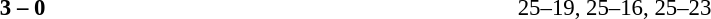<table width=100% cellspacing=1>
<tr>
<th width=20%></th>
<th width=12%></th>
<th width=20%></th>
<th width=33%></th>
<td></td>
</tr>
<tr style=font-size:95%>
<td align=right><strong></strong></td>
<td align=center><strong>3 – 0</strong></td>
<td></td>
<td>25–19, 25–16, 25–23</td>
</tr>
</table>
